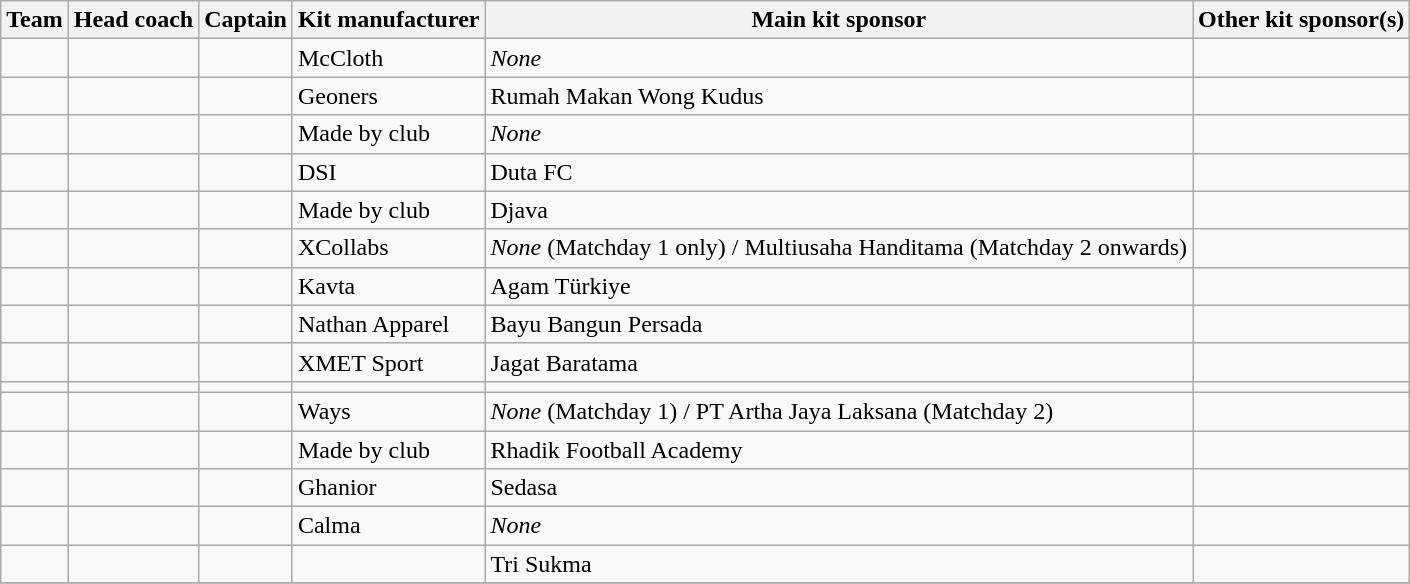<table class="wikitable sortable">
<tr>
<th>Team</th>
<th>Head coach</th>
<th>Captain</th>
<th class="nowrap">Kit manufacturer</th>
<th>Main kit sponsor</th>
<th>Other kit sponsor(s)</th>
</tr>
<tr>
<td></td>
<td></td>
<td></td>
<td> McCloth</td>
<td><em>None</em></td>
<td></td>
</tr>
<tr>
<td></td>
<td></td>
<td></td>
<td> Geoners</td>
<td>Rumah Makan Wong Kudus</td>
<td></td>
</tr>
<tr>
<td></td>
<td></td>
<td></td>
<td> Made by club</td>
<td><em>None</em></td>
<td></td>
</tr>
<tr>
<td></td>
<td></td>
<td></td>
<td> DSI</td>
<td>Duta FC</td>
<td></td>
</tr>
<tr>
<td></td>
<td></td>
<td></td>
<td> Made by club</td>
<td>Djava</td>
<td></td>
</tr>
<tr>
<td></td>
<td></td>
<td></td>
<td> XCollabs</td>
<td><em>None</em> (Matchday 1 only) / Multiusaha Handitama (Matchday 2 onwards)</td>
<td></td>
</tr>
<tr>
<td></td>
<td></td>
<td></td>
<td> Kavta</td>
<td>Agam Türkiye</td>
<td></td>
</tr>
<tr>
<td></td>
<td></td>
<td></td>
<td> Nathan Apparel</td>
<td>Bayu Bangun Persada</td>
<td></td>
</tr>
<tr>
<td></td>
<td></td>
<td></td>
<td> XMET Sport</td>
<td>Jagat Baratama</td>
<td></td>
</tr>
<tr>
<td></td>
<td></td>
<td></td>
<td></td>
<td></td>
<td></td>
</tr>
<tr>
<td></td>
<td></td>
<td></td>
<td> Ways</td>
<td><em>None</em> (Matchday 1) / PT Artha Jaya Laksana (Matchday 2)</td>
<td></td>
</tr>
<tr>
<td></td>
<td></td>
<td></td>
<td> Made by club</td>
<td>Rhadik Football Academy</td>
<td></td>
</tr>
<tr>
<td></td>
<td></td>
<td></td>
<td> Ghanior</td>
<td>Sedasa</td>
<td></td>
</tr>
<tr>
<td></td>
<td></td>
<td></td>
<td> Calma</td>
<td><em>None</em></td>
<td></td>
</tr>
<tr>
<td></td>
<td></td>
<td></td>
<td></td>
<td>Tri Sukma</td>
<td></td>
</tr>
<tr>
</tr>
</table>
